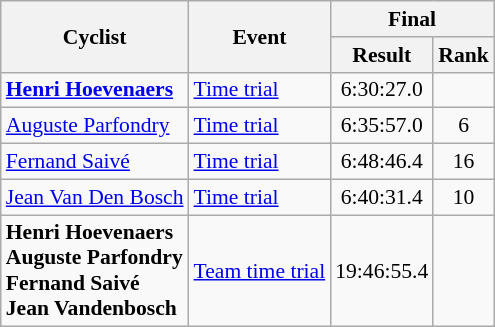<table class=wikitable style="font-size:90%">
<tr>
<th rowspan=2>Cyclist</th>
<th rowspan=2>Event</th>
<th colspan=2>Final</th>
</tr>
<tr>
<th>Result</th>
<th>Rank</th>
</tr>
<tr>
<td><strong><a href='#'>Henri Hoevenaers</a></strong></td>
<td><a href='#'>Time trial</a></td>
<td align=center>6:30:27.0</td>
<td align=center></td>
</tr>
<tr>
<td><a href='#'>Auguste Parfondry</a></td>
<td><a href='#'>Time trial</a></td>
<td align=center>6:35:57.0</td>
<td align=center>6</td>
</tr>
<tr>
<td><a href='#'>Fernand Saivé</a></td>
<td><a href='#'>Time trial</a></td>
<td align=center>6:48:46.4</td>
<td align=center>16</td>
</tr>
<tr>
<td><a href='#'>Jean Van Den Bosch</a></td>
<td><a href='#'>Time trial</a></td>
<td align=center>6:40:31.4</td>
<td align=center>10</td>
</tr>
<tr>
<td><strong>Henri Hoevenaers <br> Auguste Parfondry <br> Fernand Saivé <br> Jean Vandenbosch</strong></td>
<td><a href='#'>Team time trial</a></td>
<td align=center>19:46:55.4</td>
<td align=center></td>
</tr>
</table>
